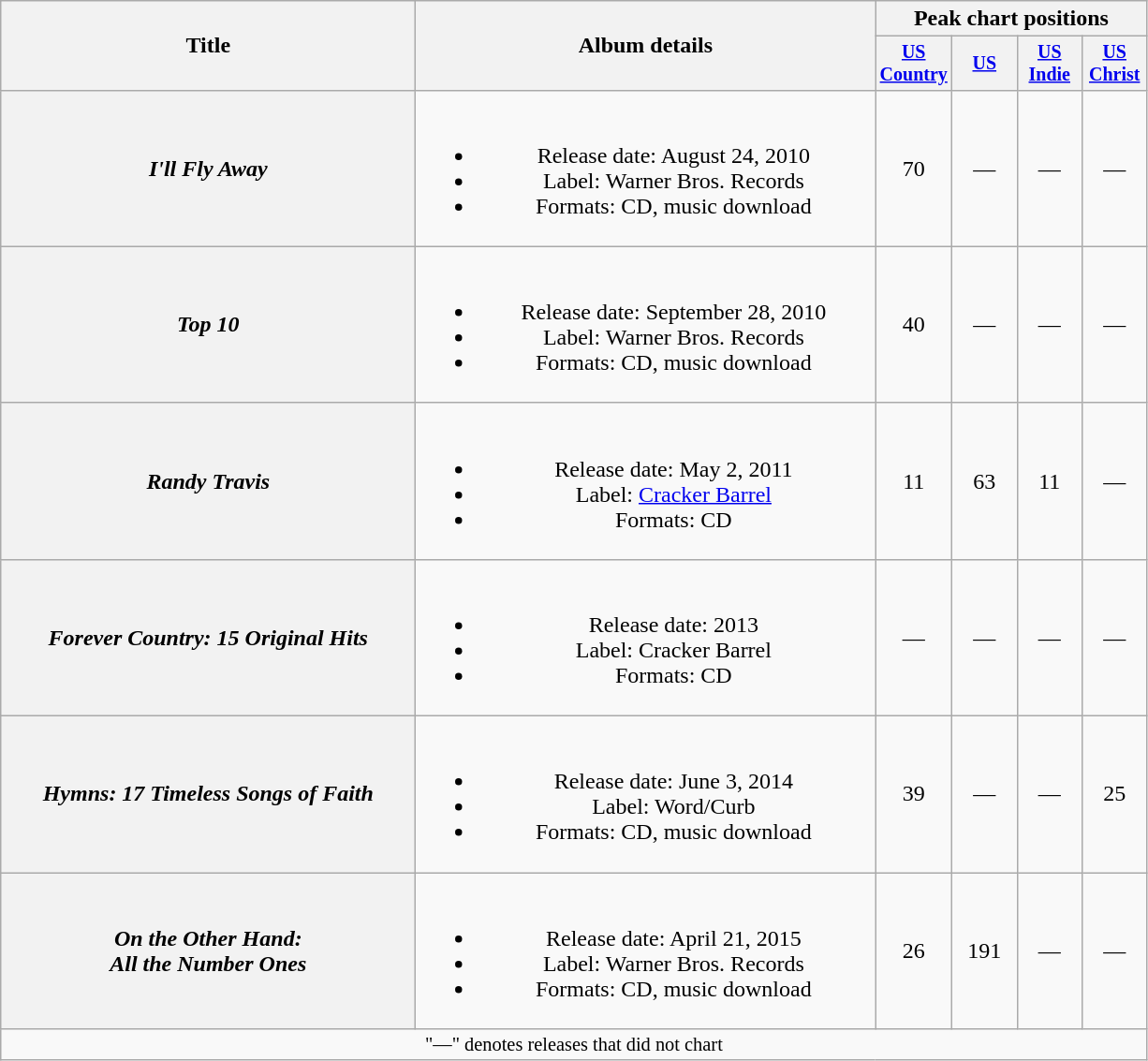<table class="wikitable plainrowheaders" style="text-align:center;">
<tr>
<th rowspan="2" style="width:18em;">Title</th>
<th rowspan="2" style="width:20em;">Album details</th>
<th colspan="4">Peak chart positions</th>
</tr>
<tr style="font-size:smaller;">
<th width="40"><a href='#'>US Country</a><br></th>
<th width="40"><a href='#'>US</a><br></th>
<th width="40"><a href='#'>US Indie</a><br></th>
<th width="40"><a href='#'>US Christ</a><br></th>
</tr>
<tr>
<th scope="row"><em>I'll Fly Away</em></th>
<td><br><ul><li>Release date: August 24, 2010</li><li>Label: Warner Bros. Records</li><li>Formats: CD, music download</li></ul></td>
<td>70</td>
<td>—</td>
<td>—</td>
<td>—</td>
</tr>
<tr>
<th scope="row"><em>Top 10</em></th>
<td><br><ul><li>Release date: September 28, 2010</li><li>Label: Warner Bros. Records</li><li>Formats: CD, music download</li></ul></td>
<td>40</td>
<td>—</td>
<td>—</td>
<td>—</td>
</tr>
<tr>
<th scope="row"><em>Randy Travis</em></th>
<td><br><ul><li>Release date: May 2, 2011</li><li>Label: <a href='#'>Cracker Barrel</a></li><li>Formats: CD</li></ul></td>
<td>11</td>
<td>63</td>
<td>11</td>
<td>—</td>
</tr>
<tr>
<th scope="row"><em>Forever Country: 15 Original Hits</em></th>
<td><br><ul><li>Release date: 2013</li><li>Label: Cracker Barrel</li><li>Formats: CD</li></ul></td>
<td>—</td>
<td>—</td>
<td>—</td>
<td>—</td>
</tr>
<tr>
<th scope="row"><em>Hymns: 17 Timeless Songs of Faith</em></th>
<td><br><ul><li>Release date: June 3, 2014</li><li>Label: Word/Curb</li><li>Formats: CD, music download</li></ul></td>
<td>39</td>
<td>—</td>
<td>—</td>
<td>25</td>
</tr>
<tr>
<th scope="row"><em>On the Other Hand:<br>All the Number Ones</em></th>
<td><br><ul><li>Release date: April 21, 2015</li><li>Label: Warner Bros. Records</li><li>Formats: CD, music download</li></ul></td>
<td>26</td>
<td>191</td>
<td>—</td>
<td>—</td>
</tr>
<tr>
<td colspan="10" style="font-size:85%">"—" denotes releases that did not chart</td>
</tr>
</table>
